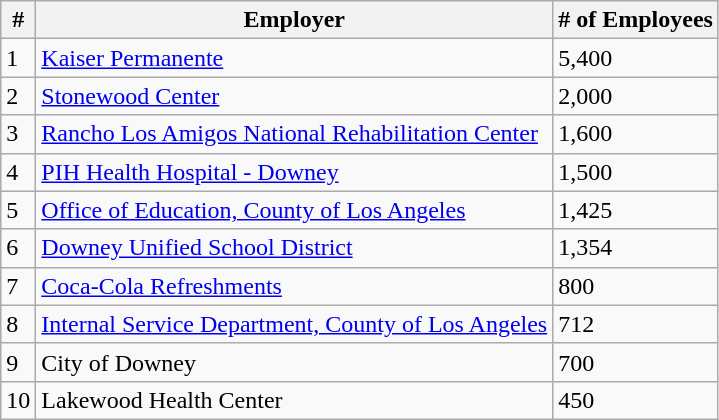<table class="wikitable">
<tr>
<th>#</th>
<th>Employer</th>
<th># of Employees</th>
</tr>
<tr>
<td>1</td>
<td><a href='#'>Kaiser Permanente</a></td>
<td>5,400</td>
</tr>
<tr>
<td>2</td>
<td><a href='#'>Stonewood Center</a></td>
<td>2,000</td>
</tr>
<tr>
<td>3</td>
<td><a href='#'>Rancho Los Amigos National Rehabilitation Center</a></td>
<td>1,600</td>
</tr>
<tr>
<td>4</td>
<td><a href='#'>PIH Health Hospital - Downey</a></td>
<td>1,500</td>
</tr>
<tr>
<td>5</td>
<td><a href='#'>Office of Education, County of Los Angeles</a></td>
<td>1,425</td>
</tr>
<tr>
<td>6</td>
<td><a href='#'>Downey Unified School District</a></td>
<td>1,354</td>
</tr>
<tr>
<td>7</td>
<td><a href='#'>Coca-Cola Refreshments</a></td>
<td>800</td>
</tr>
<tr>
<td>8</td>
<td><a href='#'>Internal Service Department, County of Los Angeles</a></td>
<td>712</td>
</tr>
<tr>
<td>9</td>
<td>City of Downey</td>
<td>700</td>
</tr>
<tr>
<td>10</td>
<td>Lakewood Health Center</td>
<td>450</td>
</tr>
</table>
